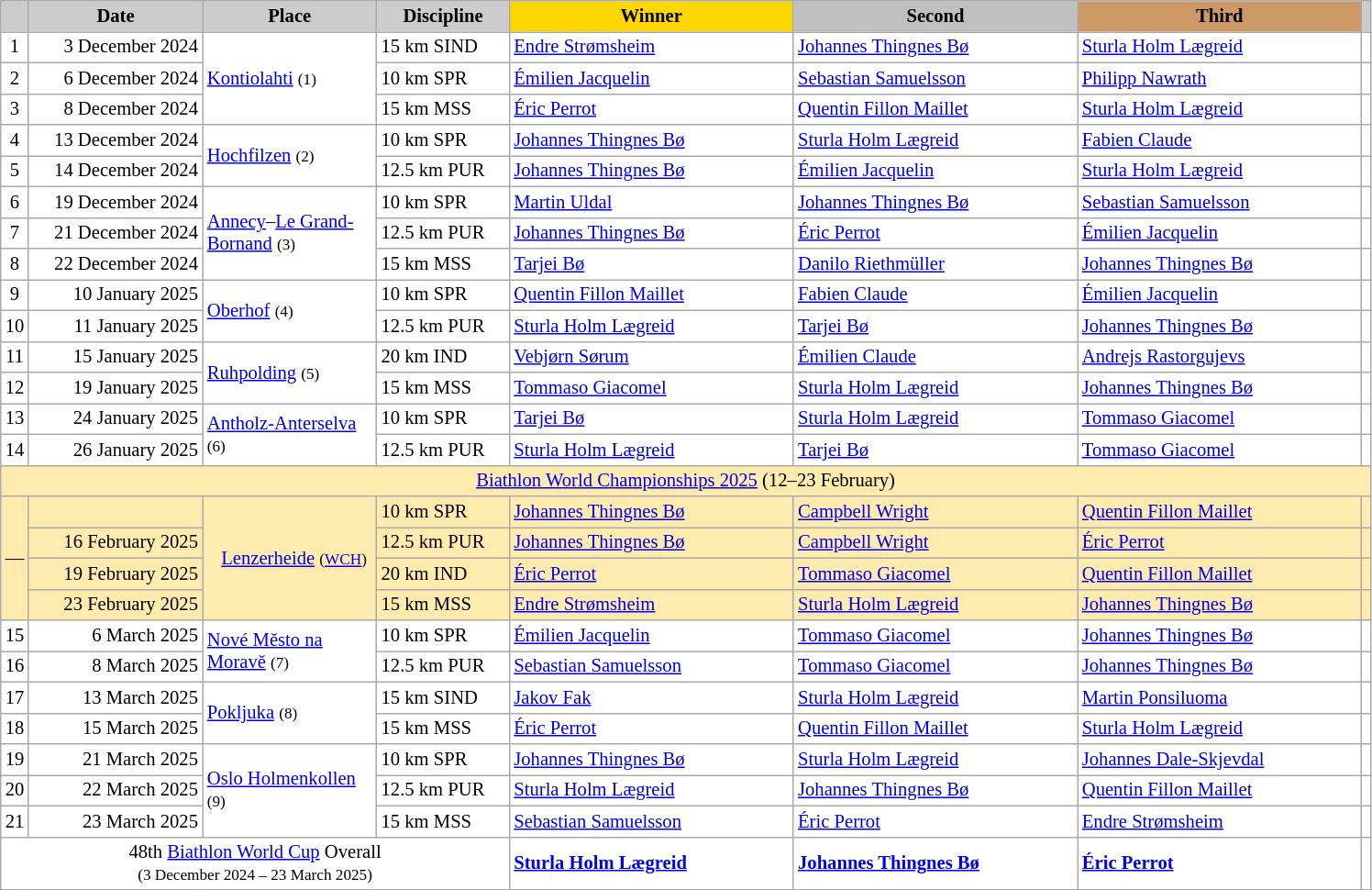<table class="wikitable plainrowheaders" style="background:#fff; font-size:86%; line-height:16px; border:grey solid 1px; border-collapse:collapse;">
<tr>
<th scope="col" style="background:#ccc; width=20 px;"></th>
<th scope="col" style="background:#ccc; width:120px;">Date</th>
<th scope="col" style="background:#ccc; width:120px;">Place <br> </th>
<th scope="col" style="background:#ccc; width:90px;">Discipline</th>
<th scope="col" style="background:gold; width:200px;">Winner</th>
<th scope="col" style="background:silver; width:200px;">Second</th>
<th scope="col" style="background:#c96; width:200px;">Third</th>
<th scope="col" style="background:#ccc; width=20 px;"></th>
</tr>
<tr>
<td align="center">1</td>
<td align="right">3 December 2024</td>
<td rowspan=3> <a href='#'>Kontiolahti</a> <small>(1)</small></td>
<td>15 km SIND</td>
<td> <a href='#'>Endre Strømsheim</a></td>
<td> <a href='#'>Johannes Thingnes Bø</a></td>
<td> <a href='#'>Sturla Holm Lægreid</a></td>
<td></td>
</tr>
<tr>
<td align="center">2</td>
<td align="right">6 December 2024</td>
<td>10 km SPR</td>
<td> <a href='#'>Émilien Jacquelin</a></td>
<td> <a href='#'>Sebastian Samuelsson</a></td>
<td> <a href='#'>Philipp Nawrath</a></td>
<td></td>
</tr>
<tr>
<td align="center">3</td>
<td align="right">8 December 2024</td>
<td>15 km MSS</td>
<td> <a href='#'>Éric Perrot</a></td>
<td> <a href='#'>Quentin Fillon Maillet</a></td>
<td> <a href='#'>Sturla Holm Lægreid</a></td>
<td></td>
</tr>
<tr>
<td align="center">4</td>
<td align="right">13 December 2024</td>
<td rowspan=2> <a href='#'>Hochfilzen</a> <small>(2)</small></td>
<td>10 km SPR</td>
<td> <a href='#'>Johannes Thingnes Bø</a></td>
<td> <a href='#'>Sturla Holm Lægreid</a></td>
<td> <a href='#'>Fabien Claude</a></td>
<td></td>
</tr>
<tr>
<td align="center">5</td>
<td align="right">14 December 2024</td>
<td>12.5 km PUR</td>
<td> <a href='#'>Johannes Thingnes Bø</a></td>
<td> <a href='#'>Émilien Jacquelin</a></td>
<td> <a href='#'>Sturla Holm Lægreid</a></td>
<td></td>
</tr>
<tr>
<td align="center">6</td>
<td align="right">19 December 2024</td>
<td rowspan=3> <a href='#'>Annecy</a>–<a href='#'>Le Grand-Bornand</a> <small>(3)</small></td>
<td>10 km SPR</td>
<td> <a href='#'>Martin Uldal</a></td>
<td> <a href='#'>Johannes Thingnes Bø</a></td>
<td> <a href='#'>Sebastian Samuelsson</a></td>
<td></td>
</tr>
<tr>
<td align="center">7</td>
<td align="right">21 December 2024</td>
<td>12.5 km PUR</td>
<td> <a href='#'>Johannes Thingnes Bø</a></td>
<td> <a href='#'>Éric Perrot</a></td>
<td> <a href='#'>Émilien Jacquelin</a></td>
<td></td>
</tr>
<tr>
<td align="center">8</td>
<td align="right">22 December 2024</td>
<td>15 km MSS</td>
<td> <a href='#'>Tarjei Bø</a></td>
<td> <a href='#'>Danilo Riethmüller</a></td>
<td> <a href='#'>Johannes Thingnes Bø</a></td>
<td></td>
</tr>
<tr>
<td align="center">9</td>
<td align="right">10 January 2025</td>
<td rowspan=2> <a href='#'>Oberhof</a> <small>(4)</small></td>
<td>10 km SPR</td>
<td> <a href='#'>Quentin Fillon Maillet</a></td>
<td> <a href='#'>Fabien Claude</a></td>
<td> <a href='#'>Émilien Jacquelin</a></td>
<td></td>
</tr>
<tr>
<td align="center">10</td>
<td align="right">11 January 2025</td>
<td>12.5 km PUR</td>
<td> <a href='#'>Sturla Holm Lægreid</a></td>
<td> <a href='#'>Tarjei Bø</a></td>
<td> <a href='#'>Johannes Thingnes Bø</a></td>
<td></td>
</tr>
<tr>
<td align="center">11</td>
<td align="right">15 January 2025</td>
<td rowspan=2> <a href='#'>Ruhpolding</a> <small>(5)</small></td>
<td>20 km IND</td>
<td> <a href='#'>Vebjørn Sørum</a></td>
<td> <a href='#'>Émilien Claude</a></td>
<td> <a href='#'>Andrejs Rastorgujevs</a></td>
<td></td>
</tr>
<tr>
<td align="center">12</td>
<td align="right">19 January 2025</td>
<td>15 km MSS</td>
<td> <a href='#'>Tommaso Giacomel</a></td>
<td> <a href='#'>Sturla Holm Lægreid</a></td>
<td> <a href='#'>Johannes Thingnes Bø</a></td>
<td></td>
</tr>
<tr>
<td align="center">13</td>
<td align="right">24 January 2025</td>
<td rowspan=2> <a href='#'>Antholz-Anterselva</a> <small>(6)</small></td>
<td>10 km SPR</td>
<td> <a href='#'>Tarjei Bø</a></td>
<td> <a href='#'>Sturla Holm Lægreid</a></td>
<td> <a href='#'>Tommaso Giacomel</a></td>
<td></td>
</tr>
<tr>
<td align="center">14</td>
<td align="right">26 January 2025</td>
<td>12.5 km PUR</td>
<td> <a href='#'>Sturla Holm Lægreid</a></td>
<td> <a href='#'>Tarjei Bø</a></td>
<td> <a href='#'>Tommaso Giacomel</a></td>
<td></td>
</tr>
<tr style="background:#FFEBAD">
<td align=center colspan=8><a href='#'>Biathlon World Championships 2025</a> (12–23 February)</td>
</tr>
<tr style="background:#FFEBAD">
<td align="center" rowspan=4>—</td>
<td align="right"></td>
<td rowspan=4>   <a href='#'>Lenzerheide</a> <small>(<a href='#'>WCH</a>)</small></td>
<td>10 km SPR</td>
<td>  <a href='#'>Johannes Thingnes Bø</a></td>
<td>  <a href='#'>Campbell Wright</a></td>
<td>  <a href='#'>Quentin Fillon Maillet</a></td>
<td></td>
</tr>
<tr style="background:#FFEBAD">
<td align="right">16 February 2025</td>
<td>12.5 km PUR</td>
<td>  <a href='#'>Johannes Thingnes Bø</a></td>
<td>  <a href='#'>Campbell Wright</a></td>
<td>  <a href='#'>Éric Perrot</a></td>
<td></td>
</tr>
<tr style="background:#FFEBAD">
<td align="right">19 February 2025</td>
<td>20 km IND</td>
<td>  <a href='#'>Éric Perrot </a></td>
<td>  <a href='#'>Tommaso Giacomel</a></td>
<td>  <a href='#'>Quentin Fillon Maillet</a></td>
<td></td>
</tr>
<tr style="background:#FFEBAD">
<td align="right">23 February 2025</td>
<td>15 km MSS</td>
<td>  <a href='#'>Endre Strømsheim</a></td>
<td>  <a href='#'>Sturla Holm Lægreid</a></td>
<td>  <a href='#'>Johannes Thingnes Bø</a></td>
<td></td>
</tr>
<tr>
<td align="center">15</td>
<td align="right">6 March 2025</td>
<td rowspan=2> <a href='#'>Nové Město na Moravě</a> <small>(7)</small></td>
<td>10 km SPR</td>
<td> <a href='#'>Émilien Jacquelin</a></td>
<td> <a href='#'>Tommaso Giacomel</a></td>
<td> <a href='#'>Johannes Thingnes Bø</a></td>
<td></td>
</tr>
<tr>
<td align="center">16</td>
<td align="right">8 March 2025</td>
<td>12.5 km PUR</td>
<td> <a href='#'>Sebastian Samuelsson</a></td>
<td> <a href='#'>Tommaso Giacomel</a></td>
<td> <a href='#'>Johannes Thingnes Bø</a></td>
<td></td>
</tr>
<tr>
<td align="center">17</td>
<td align="right">13 March 2025</td>
<td rowspan=2> <a href='#'>Pokljuka</a> <small>(8)</small></td>
<td>15 km SIND</td>
<td> <a href='#'>Jakov Fak</a></td>
<td> <a href='#'>Sturla Holm Lægreid</a></td>
<td> <a href='#'>Martin Ponsiluoma</a></td>
<td></td>
</tr>
<tr>
<td align="center">18</td>
<td align="right">15 March 2025</td>
<td>15 km MSS</td>
<td> <a href='#'>Éric Perrot</a></td>
<td> <a href='#'>Quentin Fillon Maillet</a></td>
<td> <a href='#'>Sturla Holm Lægreid</a></td>
<td></td>
</tr>
<tr>
<td align="center">19</td>
<td align="right">21 March 2025</td>
<td rowspan=3> <a href='#'>Oslo Holmenkollen</a> <small>(9)</small></td>
<td>10 km SPR</td>
<td> <a href='#'>Johannes Thingnes Bø</a></td>
<td> <a href='#'>Sturla Holm Lægreid</a></td>
<td> <a href='#'>Johannes Dale-Skjevdal</a></td>
<td></td>
</tr>
<tr>
<td align="center">20</td>
<td align="right">22 March 2025</td>
<td>12.5 km PUR</td>
<td> <a href='#'>Sturla Holm Lægreid</a></td>
<td> <a href='#'>Johannes Thingnes Bø</a></td>
<td> <a href='#'>Quentin Fillon Maillet</a></td>
<td></td>
</tr>
<tr>
<td align="center">21</td>
<td align="right">23 March 2025</td>
<td>15 km MSS</td>
<td> <a href='#'>Sebastian Samuelsson</a></td>
<td> <a href='#'>Éric Perrot</a></td>
<td> <a href='#'>Endre Strømsheim</a></td>
<td></td>
</tr>
<tr bgcolor="#FFFFFF">
<td colspan="4" align="center">48th <a href='#'>Biathlon World Cup</a> Overall<br><small>(3 December 2024 – 23 March 2025)</small></td>
<td> <strong><a href='#'>Sturla Holm Lægreid</a></strong></td>
<td> <strong><a href='#'>Johannes Thingnes Bø</a></strong></td>
<td> <strong><a href='#'>Éric Perrot</a></strong></td>
<td></td>
</tr>
</table>
